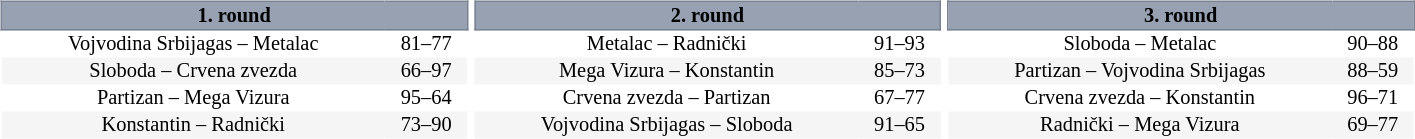<table width=100%>
<tr>
<td width=20% valign="top"><br><table border=0 cellspacing=0 cellpadding=1em style="font-size: 85%; border-collapse: collapse;" width=100%>
<tr>
<td colspan=5 bgcolor=#98A1B2 style="border:1px solid #7A8392;text-align:center;"><span><strong>1. round</strong></span></td>
</tr>
<tr align=center bgcolor=#FFFFFF>
<td>Vojvodina Srbijagas – Metalac</td>
<td>81–77</td>
</tr>
<tr align=center bgcolor=#f5f5f5>
<td>Sloboda – Crvena zvezda</td>
<td>66–97</td>
</tr>
<tr align=center bgcolor=#FFFFFF>
<td>Partizan – Mega Vizura</td>
<td>95–64</td>
</tr>
<tr align=center bgcolor=#f5f5f5>
<td>Konstantin – Radnički</td>
<td>73–90</td>
</tr>
</table>
</td>
<td width=20% valign="top"><br><table border=0 cellspacing=0 cellpadding=1em style="font-size: 85%; border-collapse: collapse;" width=100%>
<tr>
<td colspan=5 bgcolor=#98A1B2 style="border:1px solid #7A8392;text-align:center;"><span><strong>2. round</strong></span></td>
</tr>
<tr align=center bgcolor=#FFFFFF>
<td>Metalac – Radnički</td>
<td>91–93</td>
</tr>
<tr align=center bgcolor=#f5f5f5>
<td>Mega Vizura – Konstantin</td>
<td>85–73</td>
</tr>
<tr align=center bgcolor=#FFFFFF>
<td>Crvena zvezda – Partizan</td>
<td>67–77</td>
</tr>
<tr align=center bgcolor=#f5f5f5>
<td>Vojvodina Srbijagas – Sloboda</td>
<td>91–65</td>
</tr>
</table>
</td>
<td width=20% valign="top"><br><table border=0 cellspacing=0 cellpadding=1em style="font-size: 85%; border-collapse: collapse;" width=100%>
<tr>
<td colspan=5 bgcolor=#98A1B2 style="border:1px solid #7A8392;text-align:center;"><span><strong>3. round</strong></span></td>
</tr>
<tr align=center bgcolor=#FFFFFF>
<td>Sloboda – Metalac</td>
<td>90–88</td>
</tr>
<tr align=center bgcolor=#f5f5f5>
<td>Partizan – Vojvodina Srbijagas</td>
<td>88–59</td>
</tr>
<tr align=center bgcolor=#FFFFFF>
<td>Crvena zvezda – Konstantin</td>
<td>96–71</td>
</tr>
<tr align=center bgcolor=#f5f5f5>
<td>Radnički – Mega Vizura</td>
<td>69–77</td>
</tr>
</table>
</td>
<td width=20% valign="top"></td>
</tr>
</table>
